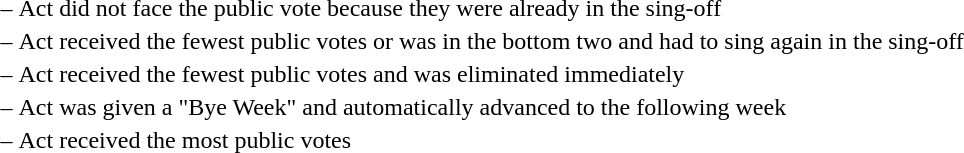<table>
<tr>
<td> –</td>
<td>Act did not face the public vote because they were already in the sing-off</td>
</tr>
<tr>
<td> –</td>
<td>Act received the fewest public votes or was in the bottom two and had to sing again in the sing-off</td>
</tr>
<tr>
<td> –</td>
<td>Act received the fewest public votes and was eliminated immediately</td>
</tr>
<tr>
<td> –</td>
<td>Act was given a "Bye Week" and automatically advanced to the following week</td>
</tr>
<tr>
<td> –</td>
<td>Act received the most public votes</td>
</tr>
</table>
